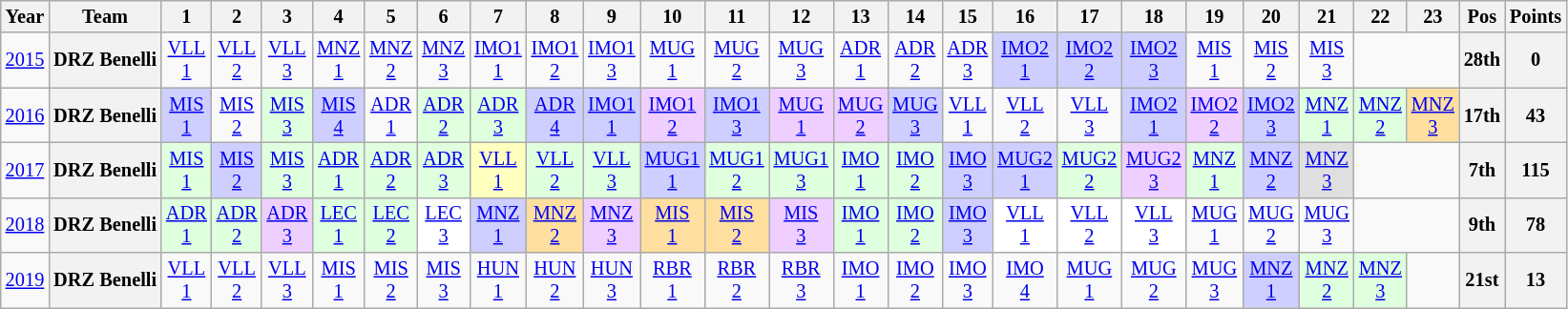<table class="wikitable" style="text-align:center; font-size:85%">
<tr>
<th>Year</th>
<th>Team</th>
<th>1</th>
<th>2</th>
<th>3</th>
<th>4</th>
<th>5</th>
<th>6</th>
<th>7</th>
<th>8</th>
<th>9</th>
<th>10</th>
<th>11</th>
<th>12</th>
<th>13</th>
<th>14</th>
<th>15</th>
<th>16</th>
<th>17</th>
<th>18</th>
<th>19</th>
<th>20</th>
<th>21</th>
<th>22</th>
<th>23</th>
<th>Pos</th>
<th>Points</th>
</tr>
<tr>
<td><a href='#'>2015</a></td>
<th nowrap>DRZ Benelli</th>
<td style="background:#;"><a href='#'>VLL<br>1</a></td>
<td style="background:#;"><a href='#'>VLL<br>2</a></td>
<td style="background:#;"><a href='#'>VLL<br>3</a></td>
<td style="background:#;"><a href='#'>MNZ<br>1</a></td>
<td style="background:#;"><a href='#'>MNZ<br>2</a></td>
<td style="background:#;"><a href='#'>MNZ<br>3</a></td>
<td style="background:#;"><a href='#'>IMO1<br>1</a></td>
<td style="background:#;"><a href='#'>IMO1<br>2</a></td>
<td style="background:#;"><a href='#'>IMO1<br>3</a></td>
<td style="background:#;"><a href='#'>MUG<br>1</a></td>
<td style="background:#;"><a href='#'>MUG<br>2</a></td>
<td style="background:#;"><a href='#'>MUG<br>3</a></td>
<td style="background:#;"><a href='#'>ADR<br>1</a></td>
<td style="background:#;"><a href='#'>ADR<br>2</a></td>
<td style="background:#;"><a href='#'>ADR<br>3</a></td>
<td style="background:#CFCFFF;"><a href='#'>IMO2<br>1</a><br></td>
<td style="background:#CFCFFF;"><a href='#'>IMO2<br>2</a><br></td>
<td style="background:#CFCFFF;"><a href='#'>IMO2<br>3</a><br></td>
<td style="background:#;"><a href='#'>MIS<br>1</a></td>
<td style="background:#;"><a href='#'>MIS<br>2</a></td>
<td style="background:#;"><a href='#'>MIS<br>3</a></td>
<td colspan=2></td>
<th>28th</th>
<th>0</th>
</tr>
<tr>
<td><a href='#'>2016</a></td>
<th nowrap>DRZ Benelli</th>
<td style="background:#CFCFFF;"><a href='#'>MIS<br>1</a><br></td>
<td style="background:#;"><a href='#'>MIS<br>2</a></td>
<td style="background:#DFFFDF;"><a href='#'>MIS<br>3</a><br></td>
<td style="background:#CFCFFF;"><a href='#'>MIS<br>4</a><br></td>
<td style="background:#;"><a href='#'>ADR<br>1</a></td>
<td style="background:#DFFFDF;"><a href='#'>ADR<br>2</a><br></td>
<td style="background:#DFFFDF;"><a href='#'>ADR<br>3</a><br></td>
<td style="background:#CFCFFF;"><a href='#'>ADR<br>4</a><br></td>
<td style="background:#CFCFFF;"><a href='#'>IMO1<br>1</a><br></td>
<td style="background:#EFCFFF;"><a href='#'>IMO1<br>2</a><br></td>
<td style="background:#CFCFFF;"><a href='#'>IMO1<br>3</a><br></td>
<td style="background:#EFCFFF;"><a href='#'>MUG<br>1</a><br></td>
<td style="background:#EFCFFF;"><a href='#'>MUG<br>2</a><br></td>
<td style="background:#CFCFFF;"><a href='#'>MUG<br>3</a><br></td>
<td style="background:#;"><a href='#'>VLL<br>1</a></td>
<td style="background:#;"><a href='#'>VLL<br>2</a></td>
<td style="background:#;"><a href='#'>VLL<br>3</a></td>
<td style="background:#CFCFFF;"><a href='#'>IMO2<br>1</a><br></td>
<td style="background:#EFCFFF;"><a href='#'>IMO2<br>2</a><br></td>
<td style="background:#CFCFFF;"><a href='#'>IMO2<br>3</a><br></td>
<td style="background:#DFFFDF;"><a href='#'>MNZ<br>1</a><br></td>
<td style="background:#DFFFDF;"><a href='#'>MNZ<br>2</a><br></td>
<td style="background:#FFDF9F;"><a href='#'>MNZ<br>3</a><br></td>
<th>17th</th>
<th>43</th>
</tr>
<tr>
<td><a href='#'>2017</a></td>
<th nowrap>DRZ Benelli</th>
<td style="background:#DFFFDF;"><a href='#'>MIS<br>1</a><br></td>
<td style="background:#CFCFFF;"><a href='#'>MIS<br>2</a><br></td>
<td style="background:#DFFFDF;"><a href='#'>MIS<br>3</a><br></td>
<td style="background:#DFFFDF;"><a href='#'>ADR<br>1</a><br></td>
<td style="background:#DFFFDF;"><a href='#'>ADR<br>2</a><br></td>
<td style="background:#DFFFDF;"><a href='#'>ADR<br>3</a><br></td>
<td style="background:#FFFFBF;"><a href='#'>VLL<br>1</a><br></td>
<td style="background:#DFFFDF;"><a href='#'>VLL<br>2</a><br></td>
<td style="background:#DFFFDF;"><a href='#'>VLL<br>3</a><br></td>
<td style="background:#CFCFFF;"><a href='#'>MUG1<br>1</a><br></td>
<td style="background:#DFFFDF;"><a href='#'>MUG1<br>2</a><br></td>
<td style="background:#DFFFDF;"><a href='#'>MUG1<br>3</a><br></td>
<td style="background:#DFFFDF;"><a href='#'>IMO<br>1</a><br></td>
<td style="background:#DFFFDF;"><a href='#'>IMO<br>2</a><br></td>
<td style="background:#CFCFFF;"><a href='#'>IMO<br>3</a><br></td>
<td style="background:#CFCFFF;"><a href='#'>MUG2<br>1</a><br></td>
<td style="background:#DFFFDF;"><a href='#'>MUG2<br>2</a><br></td>
<td style="background:#EFCFFF;"><a href='#'>MUG2<br>3</a><br></td>
<td style="background:#DFFFDF;"><a href='#'>MNZ<br>1</a><br></td>
<td style="background:#CFCFFF;"><a href='#'>MNZ<br>2</a><br></td>
<td style="background:#DFDFDF;"><a href='#'>MNZ<br>3</a><br></td>
<td colspan=2></td>
<th>7th</th>
<th>115</th>
</tr>
<tr>
<td><a href='#'>2018</a></td>
<th nowrap>DRZ Benelli</th>
<td style="background:#DFFFDF;"><a href='#'>ADR<br>1</a><br></td>
<td style="background:#DFFFDF;"><a href='#'>ADR<br>2</a><br></td>
<td style="background:#EFCFFF;"><a href='#'>ADR<br>3</a><br></td>
<td style="background:#DFFFDF;"><a href='#'>LEC<br>1</a><br></td>
<td style="background:#DFFFDF;"><a href='#'>LEC<br>2</a><br></td>
<td style="background:#FFFFFF;"><a href='#'>LEC<br>3</a><br></td>
<td style="background:#CFCFFF;"><a href='#'>MNZ<br>1</a><br></td>
<td style="background:#FFDF9F;"><a href='#'>MNZ<br>2</a><br></td>
<td style="background:#EFCFFF;"><a href='#'>MNZ<br>3</a><br></td>
<td style="background:#FFDF9F;"><a href='#'>MIS<br>1</a><br></td>
<td style="background:#FFDF9F;"><a href='#'>MIS<br>2</a><br></td>
<td style="background:#EFCFFF;"><a href='#'>MIS<br>3</a><br></td>
<td style="background:#DFFFDF;"><a href='#'>IMO<br>1</a><br></td>
<td style="background:#DFFFDF;"><a href='#'>IMO<br>2</a><br></td>
<td style="background:#CFCFFF;"><a href='#'>IMO<br>3</a><br></td>
<td style="background:#FFFFFF;"><a href='#'>VLL<br>1</a><br></td>
<td style="background:#FFFFFF;"><a href='#'>VLL<br>2</a><br></td>
<td style="background:#FFFFFF;"><a href='#'>VLL<br>3</a><br></td>
<td style="background:#;"><a href='#'>MUG<br>1</a></td>
<td style="background:#;"><a href='#'>MUG<br>2</a></td>
<td style="background:#;"><a href='#'>MUG<br>3</a></td>
<td colspan=2></td>
<th>9th</th>
<th>78</th>
</tr>
<tr>
<td><a href='#'>2019</a></td>
<th nowrap>DRZ Benelli</th>
<td style="background:#;"><a href='#'>VLL<br>1</a></td>
<td style="background:#;"><a href='#'>VLL<br>2</a></td>
<td style="background:#;"><a href='#'>VLL<br>3</a></td>
<td style="background:#;"><a href='#'>MIS<br>1</a></td>
<td style="background:#;"><a href='#'>MIS<br>2</a></td>
<td style="background:#;"><a href='#'>MIS<br>3</a></td>
<td style="background:#;"><a href='#'>HUN<br>1</a></td>
<td style="background:#;"><a href='#'>HUN<br>2</a></td>
<td style="background:#;"><a href='#'>HUN<br>3</a></td>
<td style="background:#;"><a href='#'>RBR<br>1</a></td>
<td style="background:#;"><a href='#'>RBR<br>2</a></td>
<td style="background:#;"><a href='#'>RBR<br>3</a></td>
<td style="background:#;"><a href='#'>IMO<br>1</a></td>
<td style="background:#;"><a href='#'>IMO<br>2</a></td>
<td style="background:#;"><a href='#'>IMO<br>3</a></td>
<td style="background:#;"><a href='#'>IMO<br>4</a></td>
<td style="background:#;"><a href='#'>MUG<br>1</a></td>
<td style="background:#;"><a href='#'>MUG<br>2</a></td>
<td style="background:#;"><a href='#'>MUG<br>3</a></td>
<td style="background:#CFCFFF;"><a href='#'>MNZ<br>1</a><br></td>
<td style="background:#DFFFDF;"><a href='#'>MNZ<br>2</a><br></td>
<td style="background:#DFFFDF;"><a href='#'>MNZ<br>3</a><br></td>
<td></td>
<th>21st</th>
<th>13</th>
</tr>
</table>
